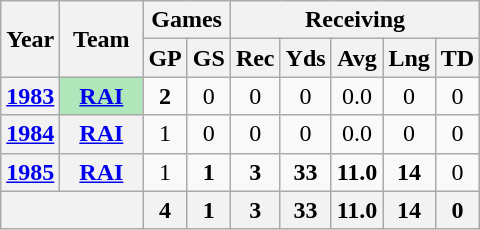<table class="wikitable" style="text-align:center">
<tr>
<th rowspan="2">Year</th>
<th rowspan="2">Team</th>
<th colspan="2">Games</th>
<th colspan="5">Receiving</th>
</tr>
<tr>
<th>GP</th>
<th>GS</th>
<th>Rec</th>
<th>Yds</th>
<th>Avg</th>
<th>Lng</th>
<th>TD</th>
</tr>
<tr>
<th><a href='#'>1983</a></th>
<th style="background:#afe6ba; width:3em;"><a href='#'>RAI</a></th>
<td><strong>2</strong></td>
<td>0</td>
<td>0</td>
<td>0</td>
<td>0.0</td>
<td>0</td>
<td>0</td>
</tr>
<tr>
<th><a href='#'>1984</a></th>
<th><a href='#'>RAI</a></th>
<td>1</td>
<td>0</td>
<td>0</td>
<td>0</td>
<td>0.0</td>
<td>0</td>
<td>0</td>
</tr>
<tr>
<th><a href='#'>1985</a></th>
<th><a href='#'>RAI</a></th>
<td>1</td>
<td><strong>1</strong></td>
<td><strong>3</strong></td>
<td><strong>33</strong></td>
<td><strong>11.0</strong></td>
<td><strong>14</strong></td>
<td>0</td>
</tr>
<tr>
<th colspan="2"></th>
<th>4</th>
<th>1</th>
<th>3</th>
<th>33</th>
<th>11.0</th>
<th>14</th>
<th>0</th>
</tr>
</table>
